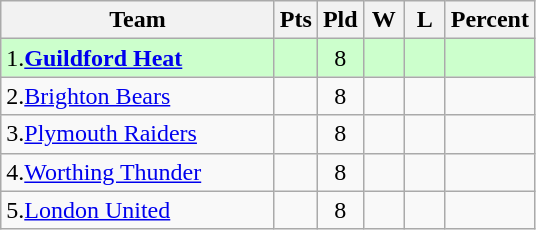<table class="wikitable" style="text-align: center;">
<tr>
<th style="width:175px;">Team</th>
<th style="width:20px;" abbr="Points">Pts</th>
<th style="width:20px;" abbr="Played">Pld</th>
<th style="width:20px;" abbr="Won">W</th>
<th style="width:20px;" abbr="Lost">L</th>
<th style="width:20px;" abbr="Percentage">Percent</th>
</tr>
<tr style="background:#cfc;">
<td style="text-align:left;">1.<strong><a href='#'>Guildford Heat</a></strong></td>
<td></td>
<td>8</td>
<td></td>
<td></td>
<td></td>
</tr>
<tr>
<td style="text-align:left;">2.<a href='#'>Brighton Bears</a></td>
<td></td>
<td>8</td>
<td></td>
<td></td>
<td></td>
</tr>
<tr>
<td style="text-align:left;">3.<a href='#'>Plymouth Raiders</a></td>
<td></td>
<td>8</td>
<td></td>
<td></td>
<td></td>
</tr>
<tr>
<td style="text-align:left;">4.<a href='#'>Worthing Thunder</a></td>
<td></td>
<td>8</td>
<td></td>
<td></td>
<td></td>
</tr>
<tr>
<td style="text-align:left;">5.<a href='#'>London United</a></td>
<td></td>
<td>8</td>
<td></td>
<td></td>
<td></td>
</tr>
</table>
